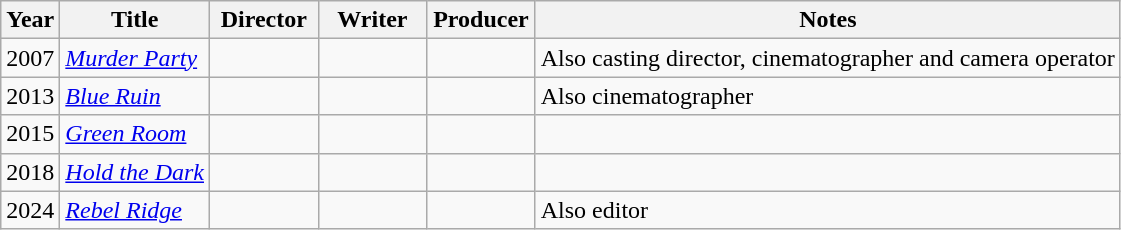<table class="wikitable">
<tr>
<th>Year</th>
<th>Title</th>
<th width=65>Director</th>
<th width=65>Writer</th>
<th width=65>Producer</th>
<th>Notes</th>
</tr>
<tr>
<td>2007</td>
<td><em><a href='#'>Murder Party</a></em></td>
<td></td>
<td></td>
<td></td>
<td>Also casting director, cinematographer and camera operator</td>
</tr>
<tr>
<td>2013</td>
<td><em><a href='#'>Blue Ruin</a></em></td>
<td></td>
<td></td>
<td></td>
<td>Also cinematographer</td>
</tr>
<tr>
<td>2015</td>
<td><em><a href='#'>Green Room</a></em></td>
<td></td>
<td></td>
<td></td>
<td></td>
</tr>
<tr>
<td>2018</td>
<td><em><a href='#'>Hold the Dark</a></em></td>
<td></td>
<td></td>
<td></td>
<td></td>
</tr>
<tr>
<td>2024</td>
<td><em><a href='#'>Rebel Ridge</a></em></td>
<td></td>
<td></td>
<td></td>
<td>Also editor</td>
</tr>
</table>
